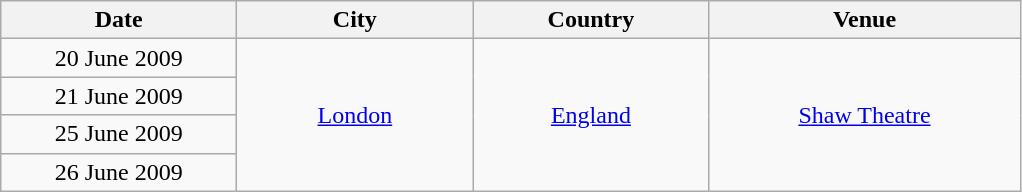<table class="wikitable" style="text-align:center;">
<tr>
<th width="150">Date</th>
<th width="150">City</th>
<th width="150">Country</th>
<th width="200">Venue</th>
</tr>
<tr>
<td>20 June 2009</td>
<td rowspan="4"><a href='#'>London</a></td>
<td rowspan="4"><a href='#'>England</a></td>
<td rowspan="4"><a href='#'>Shaw Theatre</a></td>
</tr>
<tr>
<td>21 June 2009</td>
</tr>
<tr>
<td>25 June 2009</td>
</tr>
<tr>
<td>26 June 2009</td>
</tr>
</table>
